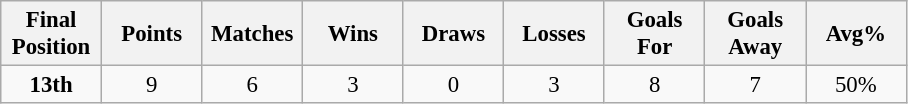<table class="wikitable" style="font-size: 95%; text-align: center;">
<tr>
<th width=60>Final Position</th>
<th width=60>Points</th>
<th width=60>Matches</th>
<th width=60>Wins</th>
<th width=60>Draws</th>
<th width=60>Losses</th>
<th width=60>Goals For</th>
<th width=60>Goals Away</th>
<th width=60>Avg%</th>
</tr>
<tr>
<td><strong>13th</strong></td>
<td>9</td>
<td>6</td>
<td>3</td>
<td>0</td>
<td>3</td>
<td>8</td>
<td>7</td>
<td>50%</td>
</tr>
</table>
